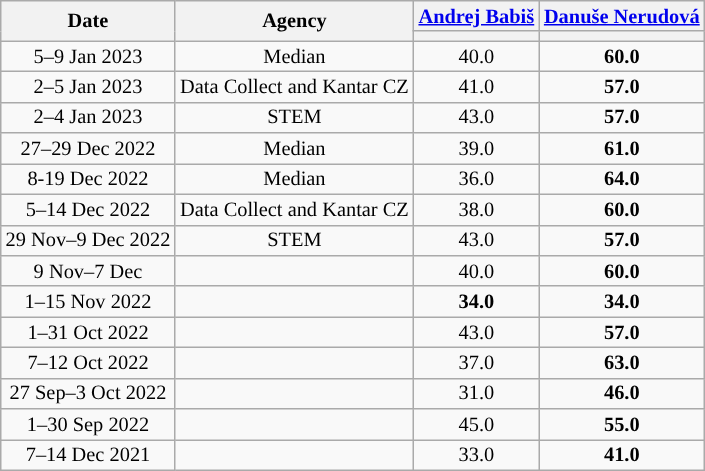<table class="wikitable" style=text-align:center;font-size:85%;line-height:14px;">
<tr>
<th rowspan="2">Date</th>
<th rowspan="2">Agency</th>
<th><a href='#'>Andrej Babiš</a></th>
<th><a href='#'>Danuše Nerudová</a></th>
</tr>
<tr>
<th style="background:"></th>
<th style="background:"></th>
</tr>
<tr>
<td>5–9 Jan 2023</td>
<td>Median</td>
<td>40.0</td>
<td><strong>60.0</strong></td>
</tr>
<tr>
<td>2–5 Jan 2023</td>
<td>Data Collect and Kantar CZ</td>
<td>41.0</td>
<td><strong>57.0</strong></td>
</tr>
<tr>
<td>2–4 Jan 2023</td>
<td>STEM</td>
<td>43.0</td>
<td><strong>57.0</strong></td>
</tr>
<tr>
<td>27–29 Dec 2022</td>
<td>Median</td>
<td>39.0</td>
<td><strong>61.0</strong></td>
</tr>
<tr>
<td>8-19 Dec 2022</td>
<td>Median</td>
<td>36.0</td>
<td><strong>64.0</strong></td>
</tr>
<tr>
<td>5–14 Dec 2022</td>
<td>Data Collect and Kantar CZ</td>
<td>38.0</td>
<td><strong>60.0</strong></td>
</tr>
<tr>
<td>29 Nov–9 Dec 2022</td>
<td>STEM</td>
<td>43.0</td>
<td><strong>57.0</strong></td>
</tr>
<tr>
<td>9 Nov–7 Dec</td>
<td></td>
<td>40.0</td>
<td><strong>60.0</strong></td>
</tr>
<tr>
<td>1–15 Nov 2022</td>
<td></td>
<td><strong>34.0</strong></td>
<td><strong>34.0</strong></td>
</tr>
<tr>
<td>1–31 Oct 2022</td>
<td></td>
<td>43.0</td>
<td><strong>57.0</strong></td>
</tr>
<tr>
<td>7–12 Oct 2022</td>
<td></td>
<td>37.0</td>
<td><strong>63.0</strong></td>
</tr>
<tr>
<td>27 Sep–3 Oct 2022</td>
<td></td>
<td>31.0</td>
<td><strong>46.0</strong></td>
</tr>
<tr>
<td>1–30 Sep 2022</td>
<td></td>
<td>45.0</td>
<td><strong>55.0</strong></td>
</tr>
<tr>
<td>7–14 Dec 2021</td>
<td></td>
<td>33.0</td>
<td><strong>41.0</strong></td>
</tr>
</table>
